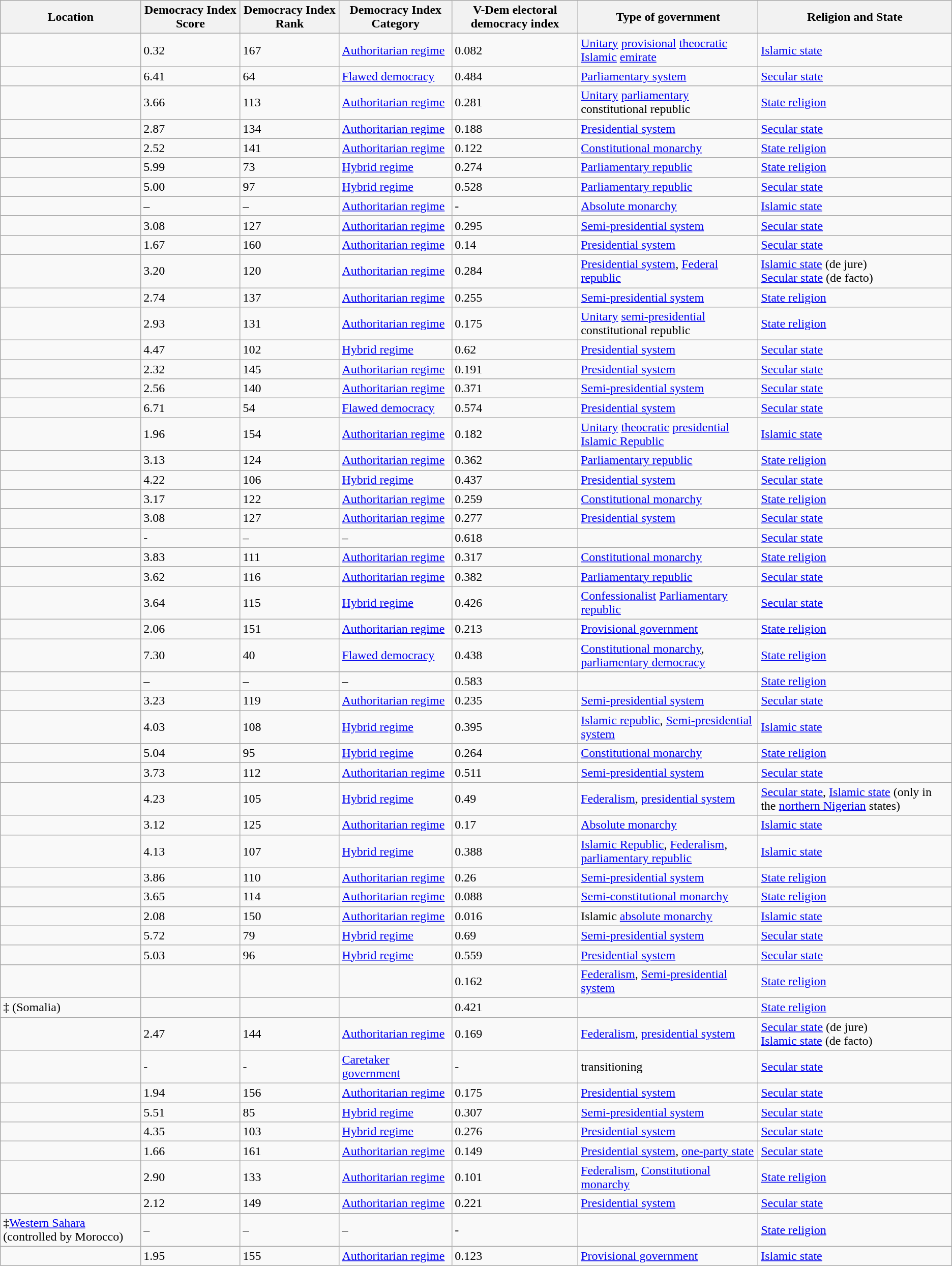<table class="sortable wikitable">
<tr>
<th>Location</th>
<th>Democracy Index Score</th>
<th>Democracy Index Rank</th>
<th>Democracy Index Category</th>
<th>V-Dem electoral democracy index</th>
<th>Type of government</th>
<th>Religion and State</th>
</tr>
<tr>
<td></td>
<td>0.32</td>
<td>167</td>
<td><a href='#'>Authoritarian regime</a></td>
<td>0.082</td>
<td><a href='#'>Unitary</a> <a href='#'>provisional</a> <a href='#'>theocratic</a> <a href='#'>Islamic</a> <a href='#'>emirate</a></td>
<td><a href='#'>Islamic state</a></td>
</tr>
<tr>
<td></td>
<td>6.41</td>
<td>64</td>
<td><a href='#'>Flawed democracy</a></td>
<td>0.484</td>
<td><a href='#'>Parliamentary system</a></td>
<td><a href='#'>Secular state</a></td>
</tr>
<tr>
<td></td>
<td>3.66</td>
<td>113</td>
<td><a href='#'>Authoritarian regime</a></td>
<td>0.281</td>
<td><a href='#'>Unitary</a> <a href='#'>parliamentary</a> constitutional republic</td>
<td><a href='#'>State religion</a></td>
</tr>
<tr>
<td></td>
<td>2.87</td>
<td>134</td>
<td><a href='#'>Authoritarian regime</a></td>
<td>0.188</td>
<td><a href='#'>Presidential system</a></td>
<td><a href='#'>Secular state</a></td>
</tr>
<tr>
<td></td>
<td>2.52</td>
<td>141</td>
<td><a href='#'>Authoritarian regime</a></td>
<td>0.122</td>
<td><a href='#'>Constitutional monarchy</a></td>
<td><a href='#'>State religion</a></td>
</tr>
<tr>
<td></td>
<td>5.99</td>
<td>73</td>
<td><a href='#'>Hybrid regime</a></td>
<td>0.274</td>
<td><a href='#'>Parliamentary republic</a></td>
<td><a href='#'>State religion</a></td>
</tr>
<tr>
<td></td>
<td>5.00</td>
<td>97</td>
<td><a href='#'>Hybrid regime</a></td>
<td>0.528</td>
<td><a href='#'>Parliamentary republic</a></td>
<td><a href='#'>Secular state</a></td>
</tr>
<tr>
<td></td>
<td>–</td>
<td>–</td>
<td><a href='#'>Authoritarian regime</a></td>
<td>-</td>
<td><a href='#'>Absolute monarchy</a></td>
<td><a href='#'>Islamic state</a></td>
</tr>
<tr>
<td></td>
<td>3.08</td>
<td>127</td>
<td><a href='#'>Authoritarian regime</a></td>
<td>0.295</td>
<td><a href='#'>Semi-presidential system</a></td>
<td><a href='#'>Secular state</a></td>
</tr>
<tr>
<td></td>
<td>1.67</td>
<td>160</td>
<td><a href='#'>Authoritarian regime</a></td>
<td>0.14</td>
<td><a href='#'>Presidential system</a></td>
<td><a href='#'>Secular state</a></td>
</tr>
<tr>
<td></td>
<td>3.20</td>
<td>120</td>
<td><a href='#'>Authoritarian regime</a></td>
<td>0.284</td>
<td><a href='#'>Presidential system</a>, <a href='#'>Federal republic</a></td>
<td><a href='#'>Islamic state</a> (de jure)<br><a href='#'>Secular state</a> (de facto)</td>
</tr>
<tr>
<td></td>
<td>2.74</td>
<td>137</td>
<td><a href='#'>Authoritarian regime</a></td>
<td>0.255</td>
<td><a href='#'>Semi-presidential system</a></td>
<td><a href='#'>State religion</a></td>
</tr>
<tr>
<td></td>
<td>2.93</td>
<td>131</td>
<td><a href='#'>Authoritarian regime</a></td>
<td>0.175</td>
<td><a href='#'>Unitary</a> <a href='#'>semi-presidential</a> constitutional republic</td>
<td><a href='#'>State religion</a></td>
</tr>
<tr>
<td></td>
<td>4.47</td>
<td>102</td>
<td><a href='#'>Hybrid regime</a></td>
<td>0.62</td>
<td><a href='#'>Presidential system</a></td>
<td><a href='#'>Secular state</a></td>
</tr>
<tr>
<td></td>
<td>2.32</td>
<td>145</td>
<td><a href='#'>Authoritarian regime</a></td>
<td>0.191</td>
<td><a href='#'>Presidential system</a></td>
<td><a href='#'>Secular state</a></td>
</tr>
<tr>
<td></td>
<td>2.56</td>
<td>140</td>
<td><a href='#'>Authoritarian regime</a></td>
<td>0.371</td>
<td><a href='#'>Semi-presidential system</a></td>
<td><a href='#'>Secular state</a></td>
</tr>
<tr>
<td></td>
<td>6.71</td>
<td>54</td>
<td><a href='#'>Flawed democracy</a></td>
<td>0.574</td>
<td><a href='#'>Presidential system</a></td>
<td><a href='#'>Secular state</a></td>
</tr>
<tr>
<td></td>
<td>1.96</td>
<td>154</td>
<td><a href='#'>Authoritarian regime</a></td>
<td>0.182</td>
<td><a href='#'>Unitary</a> <a href='#'>theocratic</a> <a href='#'>presidential</a> <a href='#'>Islamic Republic</a></td>
<td><a href='#'>Islamic state</a></td>
</tr>
<tr>
<td></td>
<td>3.13</td>
<td>124</td>
<td><a href='#'>Authoritarian regime</a></td>
<td>0.362</td>
<td><a href='#'>Parliamentary republic</a></td>
<td><a href='#'>State religion</a></td>
</tr>
<tr>
<td></td>
<td>4.22</td>
<td>106</td>
<td><a href='#'>Hybrid regime</a></td>
<td>0.437</td>
<td><a href='#'>Presidential system</a></td>
<td><a href='#'>Secular state</a></td>
</tr>
<tr>
<td></td>
<td>3.17</td>
<td>122</td>
<td><a href='#'>Authoritarian regime</a></td>
<td>0.259</td>
<td><a href='#'>Constitutional monarchy</a></td>
<td><a href='#'>State religion</a></td>
</tr>
<tr>
<td></td>
<td>3.08</td>
<td>127</td>
<td><a href='#'>Authoritarian regime</a></td>
<td>0.277</td>
<td><a href='#'>Presidential system</a></td>
<td><a href='#'>Secular state</a></td>
</tr>
<tr>
<td></td>
<td>-</td>
<td>–</td>
<td>–</td>
<td>0.618</td>
<td></td>
<td><a href='#'>Secular state</a></td>
</tr>
<tr>
<td></td>
<td>3.83</td>
<td>111</td>
<td><a href='#'>Authoritarian regime</a></td>
<td>0.317</td>
<td><a href='#'>Constitutional monarchy</a></td>
<td><a href='#'>State religion</a></td>
</tr>
<tr>
<td></td>
<td>3.62</td>
<td>116</td>
<td><a href='#'>Authoritarian regime</a></td>
<td>0.382</td>
<td><a href='#'>Parliamentary republic</a></td>
<td><a href='#'>Secular state</a></td>
</tr>
<tr>
<td></td>
<td>3.64</td>
<td>115</td>
<td><a href='#'>Hybrid regime</a></td>
<td>0.426</td>
<td><a href='#'>Confessionalist</a> <a href='#'>Parliamentary republic</a></td>
<td><a href='#'>Secular state</a></td>
</tr>
<tr>
<td></td>
<td>2.06</td>
<td>151</td>
<td><a href='#'>Authoritarian regime</a></td>
<td>0.213</td>
<td><a href='#'>Provisional government</a></td>
<td><a href='#'>State religion</a></td>
</tr>
<tr>
<td></td>
<td>7.30</td>
<td>40</td>
<td><a href='#'>Flawed democracy</a></td>
<td>0.438</td>
<td><a href='#'>Constitutional monarchy</a>, <a href='#'>parliamentary democracy</a></td>
<td><a href='#'>State religion</a></td>
</tr>
<tr>
<td></td>
<td>–</td>
<td>–</td>
<td>–</td>
<td>0.583</td>
<td></td>
<td><a href='#'>State religion</a></td>
</tr>
<tr>
<td></td>
<td>3.23</td>
<td>119</td>
<td><a href='#'>Authoritarian regime</a></td>
<td>0.235</td>
<td><a href='#'>Semi-presidential system</a></td>
<td><a href='#'>Secular state</a></td>
</tr>
<tr>
<td></td>
<td>4.03</td>
<td>108</td>
<td><a href='#'>Hybrid regime</a></td>
<td>0.395</td>
<td><a href='#'>Islamic republic</a>, <a href='#'>Semi-presidential system</a></td>
<td><a href='#'>Islamic state</a></td>
</tr>
<tr>
<td></td>
<td>5.04</td>
<td>95</td>
<td><a href='#'>Hybrid regime</a></td>
<td>0.264</td>
<td><a href='#'>Constitutional monarchy</a></td>
<td><a href='#'>State religion</a></td>
</tr>
<tr>
<td></td>
<td>3.73</td>
<td>112</td>
<td><a href='#'>Authoritarian regime</a></td>
<td>0.511</td>
<td><a href='#'>Semi-presidential system</a></td>
<td><a href='#'>Secular state</a></td>
</tr>
<tr>
<td></td>
<td>4.23</td>
<td>105</td>
<td><a href='#'>Hybrid regime</a></td>
<td>0.49</td>
<td><a href='#'>Federalism</a>, <a href='#'>presidential system</a></td>
<td><a href='#'>Secular state</a>, <a href='#'>Islamic state</a> (only in the <a href='#'>northern Nigerian</a> states)</td>
</tr>
<tr>
<td></td>
<td>3.12</td>
<td>125</td>
<td><a href='#'>Authoritarian regime</a></td>
<td>0.17</td>
<td><a href='#'>Absolute monarchy</a></td>
<td><a href='#'>Islamic state</a></td>
</tr>
<tr>
<td></td>
<td>4.13</td>
<td>107</td>
<td><a href='#'>Hybrid regime</a></td>
<td>0.388</td>
<td><a href='#'>Islamic Republic</a>, <a href='#'>Federalism</a>, <a href='#'>parliamentary republic</a></td>
<td><a href='#'>Islamic state</a></td>
</tr>
<tr>
<td></td>
<td>3.86</td>
<td>110</td>
<td><a href='#'>Authoritarian regime</a></td>
<td>0.26</td>
<td><a href='#'>Semi-presidential system</a></td>
<td><a href='#'>State religion</a></td>
</tr>
<tr>
<td></td>
<td>3.65</td>
<td>114</td>
<td><a href='#'>Authoritarian regime</a></td>
<td>0.088</td>
<td><a href='#'>Semi-constitutional monarchy</a></td>
<td><a href='#'>State religion</a></td>
</tr>
<tr>
<td></td>
<td>2.08</td>
<td>150</td>
<td><a href='#'>Authoritarian regime</a></td>
<td>0.016</td>
<td>Islamic <a href='#'>absolute monarchy</a></td>
<td><a href='#'>Islamic state</a></td>
</tr>
<tr>
<td></td>
<td>5.72</td>
<td>79</td>
<td><a href='#'>Hybrid regime</a></td>
<td>0.69</td>
<td><a href='#'>Semi-presidential system</a></td>
<td><a href='#'>Secular state</a></td>
</tr>
<tr>
<td></td>
<td>5.03</td>
<td>96</td>
<td><a href='#'>Hybrid regime</a></td>
<td>0.559</td>
<td><a href='#'>Presidential system</a></td>
<td><a href='#'>Secular state</a></td>
</tr>
<tr>
<td></td>
<td></td>
<td></td>
<td></td>
<td>0.162</td>
<td><a href='#'>Federalism</a>, <a href='#'>Semi-presidential system</a></td>
<td><a href='#'>State religion</a></td>
</tr>
<tr>
<td>‡ (Somalia)</td>
<td></td>
<td></td>
<td></td>
<td>0.421</td>
<td></td>
<td><a href='#'>State religion</a></td>
</tr>
<tr>
<td></td>
<td>2.47</td>
<td>144</td>
<td><a href='#'>Authoritarian regime</a></td>
<td>0.169</td>
<td><a href='#'>Federalism</a>, <a href='#'>presidential system</a></td>
<td><a href='#'>Secular state</a> (de jure)<br><a href='#'>Islamic state</a> (de facto)</td>
</tr>
<tr>
<td></td>
<td>-</td>
<td>-</td>
<td><a href='#'>Caretaker government</a></td>
<td>-</td>
<td>transitioning</td>
<td><a href='#'>Secular state</a></td>
</tr>
<tr>
<td></td>
<td>1.94</td>
<td>156</td>
<td><a href='#'>Authoritarian regime</a></td>
<td>0.175</td>
<td><a href='#'>Presidential system</a></td>
<td><a href='#'>Secular state</a></td>
</tr>
<tr>
<td></td>
<td>5.51</td>
<td>85</td>
<td><a href='#'>Hybrid regime</a></td>
<td>0.307</td>
<td><a href='#'>Semi-presidential system</a></td>
<td><a href='#'>Secular state</a></td>
</tr>
<tr>
<td></td>
<td>4.35</td>
<td>103</td>
<td><a href='#'>Hybrid regime</a></td>
<td>0.276</td>
<td><a href='#'>Presidential system</a></td>
<td><a href='#'>Secular state</a></td>
</tr>
<tr>
<td></td>
<td>1.66</td>
<td>161</td>
<td><a href='#'>Authoritarian regime</a></td>
<td>0.149</td>
<td><a href='#'>Presidential system</a>, <a href='#'>one-party state</a></td>
<td><a href='#'>Secular state</a></td>
</tr>
<tr>
<td></td>
<td>2.90</td>
<td>133</td>
<td><a href='#'>Authoritarian regime</a></td>
<td>0.101</td>
<td><a href='#'>Federalism</a>, <a href='#'>Constitutional monarchy</a></td>
<td><a href='#'>State religion</a></td>
</tr>
<tr>
<td></td>
<td>2.12</td>
<td>149</td>
<td><a href='#'>Authoritarian regime</a></td>
<td>0.221</td>
<td><a href='#'>Presidential system</a></td>
<td><a href='#'>Secular state</a></td>
</tr>
<tr>
<td>‡<a href='#'>Western Sahara</a> (controlled by Morocco)</td>
<td>–</td>
<td>–</td>
<td>–</td>
<td>-</td>
<td></td>
<td><a href='#'>State religion</a></td>
</tr>
<tr>
<td></td>
<td>1.95</td>
<td>155</td>
<td><a href='#'>Authoritarian regime</a></td>
<td>0.123</td>
<td><a href='#'>Provisional government</a></td>
<td><a href='#'>Islamic state</a></td>
</tr>
</table>
